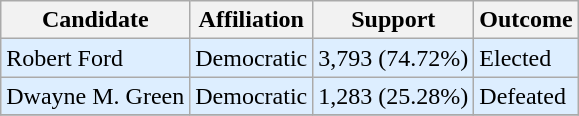<table class="wikitable">
<tr>
<th>Candidate</th>
<th>Affiliation</th>
<th>Support</th>
<th>Outcome</th>
</tr>
<tr>
<td bgcolor=#DDEEFF>Robert Ford</td>
<td bgcolor=#DDEEFF>Democratic</td>
<td bgcolor=#DDEEFF>3,793 (74.72%)</td>
<td bgcolor=#DDEEFF>Elected</td>
</tr>
<tr>
<td bgcolor=#DDEEFF>Dwayne M. Green</td>
<td bgcolor=#DDEEFF>Democratic</td>
<td bgcolor=#DDEEFF>1,283 (25.28%)</td>
<td bgcolor=#DDEEFF>Defeated</td>
</tr>
<tr>
</tr>
</table>
